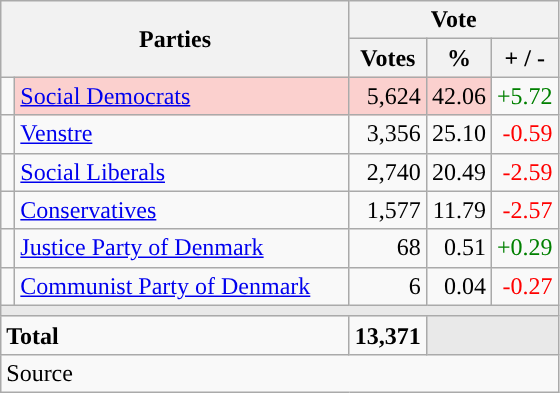<table class="wikitable" style="text-align:right;">
<tr>
<th style="text-align:centre;" rowspan="2" colspan="2" width="225">Parties</th>
<th colspan="3">Vote</th>
</tr>
<tr>
<th width="15">Votes</th>
<th width="15">%</th>
<th width="15">+ / -</th>
</tr>
<tr>
<td width="2" style="color:inherit;background:"></td>
<td bgcolor=#fbd0ce  align="left"><a href='#'>Social Democrats</a></td>
<td bgcolor=#fbd0ce>5,624</td>
<td bgcolor=#fbd0ce>42.06</td>
<td style=color:green;>+5.72</td>
</tr>
<tr>
<td width="2" style="color:inherit;background:"></td>
<td align="left"><a href='#'>Venstre</a></td>
<td>3,356</td>
<td>25.10</td>
<td style=color:red;>-0.59</td>
</tr>
<tr>
<td width="2" style="color:inherit;background:"></td>
<td align="left"><a href='#'>Social Liberals</a></td>
<td>2,740</td>
<td>20.49</td>
<td style=color:red;>-2.59</td>
</tr>
<tr>
<td width="2" style="color:inherit;background:"></td>
<td align="left"><a href='#'>Conservatives</a></td>
<td>1,577</td>
<td>11.79</td>
<td style=color:red;>-2.57</td>
</tr>
<tr>
<td width="2" style="color:inherit;background:"></td>
<td align="left"><a href='#'>Justice Party of Denmark</a></td>
<td>68</td>
<td>0.51</td>
<td style=color:green;>+0.29</td>
</tr>
<tr>
<td width="2" style="color:inherit;background:"></td>
<td align="left"><a href='#'>Communist Party of Denmark</a></td>
<td>6</td>
<td>0.04</td>
<td style=color:red;>-0.27</td>
</tr>
<tr>
<td colspan="7" bgcolor="#E9E9E9"></td>
</tr>
<tr>
<td align="left" colspan="2"><strong>Total</strong></td>
<td><strong>13,371</strong></td>
<td bgcolor="#E9E9E9" colspan="2"></td>
</tr>
<tr>
<td align="left" colspan="6">Source</td>
</tr>
</table>
